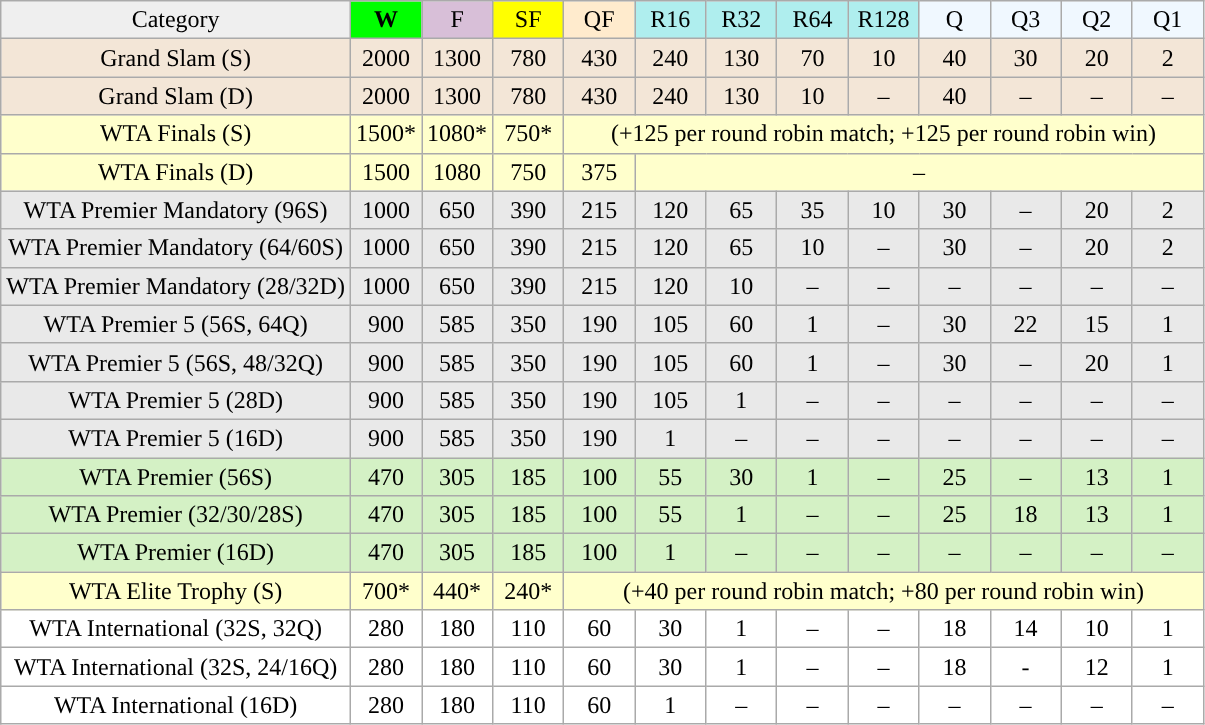<table class="wikitable">
<tr align=center>
<td style="background:#efefef;">Category</td>
<td style="width:40px; background:lime;"><strong>W</strong></td>
<td style="width:40px; background:thistle;">F</td>
<td style="width:40px; background:#ff0;">SF</td>
<td style="width:40px; background:#ffebcd;">QF</td>
<td style="width:40px; background:#afeeee;">R16</td>
<td style="width:40px; background:#afeeee;">R32</td>
<td style="width:40px; background:#afeeee;">R64</td>
<td style="width:40px; background:#afeeee;">R128</td>
<td style="width:40px; background:#f0f8ff;">Q</td>
<td style="width:40px; background:#f0f8ff;">Q3</td>
<td style="width:40px; background:#f0f8ff;">Q2</td>
<td style="width:40px; background:#f0f8ff;">Q1</td>
</tr>
<tr style="text-align:center; background:#F3E6D7;">
<td>Grand Slam (S)</td>
<td>2000</td>
<td>1300</td>
<td>780</td>
<td>430</td>
<td>240</td>
<td>130</td>
<td>70</td>
<td>10</td>
<td>40</td>
<td>30</td>
<td>20</td>
<td>2</td>
</tr>
<tr style="text-align:center; background:#F3E6D7;">
<td>Grand Slam (D)</td>
<td>2000</td>
<td>1300</td>
<td>780</td>
<td>430</td>
<td>240</td>
<td>130</td>
<td>10</td>
<td>–</td>
<td>40</td>
<td>–</td>
<td>–</td>
<td>–</td>
</tr>
<tr style="text-align:center; background:#ffc;">
<td>WTA Finals (S)</td>
<td>1500*</td>
<td>1080*</td>
<td>750*</td>
<td colspan="9" style="text-align:center">(+125 per round robin match; +125 per round robin win)</td>
</tr>
<tr style="text-align:center; background:#ffc;">
<td>WTA Finals (D)</td>
<td>1500</td>
<td>1080</td>
<td>750</td>
<td>375</td>
<td colspan="8" style="text-align:center">–</td>
</tr>
<tr style="text-align:center; background:#e9e9e9;">
<td>WTA Premier Mandatory (96S)</td>
<td>1000</td>
<td>650</td>
<td>390</td>
<td>215</td>
<td>120</td>
<td>65</td>
<td>35</td>
<td>10</td>
<td>30</td>
<td>–</td>
<td>20</td>
<td>2</td>
</tr>
<tr style="text-align:center; background:#e9e9e9;">
<td>WTA Premier Mandatory (64/60S)</td>
<td>1000</td>
<td>650</td>
<td>390</td>
<td>215</td>
<td>120</td>
<td>65</td>
<td>10</td>
<td>–</td>
<td>30</td>
<td>–</td>
<td>20</td>
<td>2</td>
</tr>
<tr style="text-align:center; background:#e9e9e9;">
<td>WTA Premier Mandatory (28/32D)</td>
<td>1000</td>
<td>650</td>
<td>390</td>
<td>215</td>
<td>120</td>
<td>10</td>
<td>–</td>
<td>–</td>
<td>–</td>
<td>–</td>
<td>–</td>
<td>–</td>
</tr>
<tr style="text-align:center; background:#E9E9E9;">
<td>WTA Premier 5 (56S, 64Q)</td>
<td>900</td>
<td>585</td>
<td>350</td>
<td>190</td>
<td>105</td>
<td>60</td>
<td>1</td>
<td>–</td>
<td>30</td>
<td>22</td>
<td>15</td>
<td>1</td>
</tr>
<tr style="text-align:center; background:#E9E9E9;">
<td>WTA Premier 5 (56S, 48/32Q)</td>
<td>900</td>
<td>585</td>
<td>350</td>
<td>190</td>
<td>105</td>
<td>60</td>
<td>1</td>
<td>–</td>
<td>30</td>
<td>–</td>
<td>20</td>
<td>1</td>
</tr>
<tr style="text-align:center; background:#E9E9E9;">
<td>WTA Premier 5 (28D)</td>
<td>900</td>
<td>585</td>
<td>350</td>
<td>190</td>
<td>105</td>
<td>1</td>
<td>–</td>
<td>–</td>
<td>–</td>
<td>–</td>
<td>–</td>
<td>–</td>
</tr>
<tr style="text-align:center; background:#E9E9E9;">
<td>WTA Premier 5 (16D)</td>
<td>900</td>
<td>585</td>
<td>350</td>
<td>190</td>
<td>1</td>
<td>–</td>
<td>–</td>
<td>–</td>
<td>–</td>
<td>–</td>
<td>–</td>
<td>–</td>
</tr>
<tr style="text-align:center; background:#D4F1C5;">
<td>WTA Premier (56S)</td>
<td>470</td>
<td>305</td>
<td>185</td>
<td>100</td>
<td>55</td>
<td>30</td>
<td>1</td>
<td>–</td>
<td>25</td>
<td>–</td>
<td>13</td>
<td>1</td>
</tr>
<tr style="text-align:center; background:#D4F1C5;">
<td>WTA Premier (32/30/28S)</td>
<td>470</td>
<td>305</td>
<td>185</td>
<td>100</td>
<td>55</td>
<td>1</td>
<td>–</td>
<td>–</td>
<td>25</td>
<td>18</td>
<td>13</td>
<td>1</td>
</tr>
<tr style="text-align:center; background:#D4F1C5;">
<td>WTA Premier (16D)</td>
<td>470</td>
<td>305</td>
<td>185</td>
<td>100</td>
<td>1</td>
<td>–</td>
<td>–</td>
<td>–</td>
<td>–</td>
<td>–</td>
<td>–</td>
<td>–</td>
</tr>
<tr style="text-align:center; background:#ffc;">
<td>WTA Elite Trophy (S)</td>
<td>700*</td>
<td>440*</td>
<td>240*</td>
<td colspan="9" style="text-align:center">(+40 per round robin match; +80 per round robin win)</td>
</tr>
<tr style="text-align:center; background:#fff;">
<td>WTA International (32S, 32Q)</td>
<td>280</td>
<td>180</td>
<td>110</td>
<td>60</td>
<td>30</td>
<td>1</td>
<td>–</td>
<td>–</td>
<td>18</td>
<td>14</td>
<td>10</td>
<td>1</td>
</tr>
<tr style="text-align:center; background:#fff;">
<td>WTA International (32S, 24/16Q)</td>
<td>280</td>
<td>180</td>
<td>110</td>
<td>60</td>
<td>30</td>
<td>1</td>
<td>–</td>
<td>–</td>
<td>18</td>
<td>-</td>
<td>12</td>
<td>1</td>
</tr>
<tr style="text-align:center; background:#fff;">
<td>WTA International (16D)</td>
<td>280</td>
<td>180</td>
<td>110</td>
<td>60</td>
<td>1</td>
<td>–</td>
<td>–</td>
<td>–</td>
<td>–</td>
<td>–</td>
<td>–</td>
<td>–</td>
</tr>
</table>
